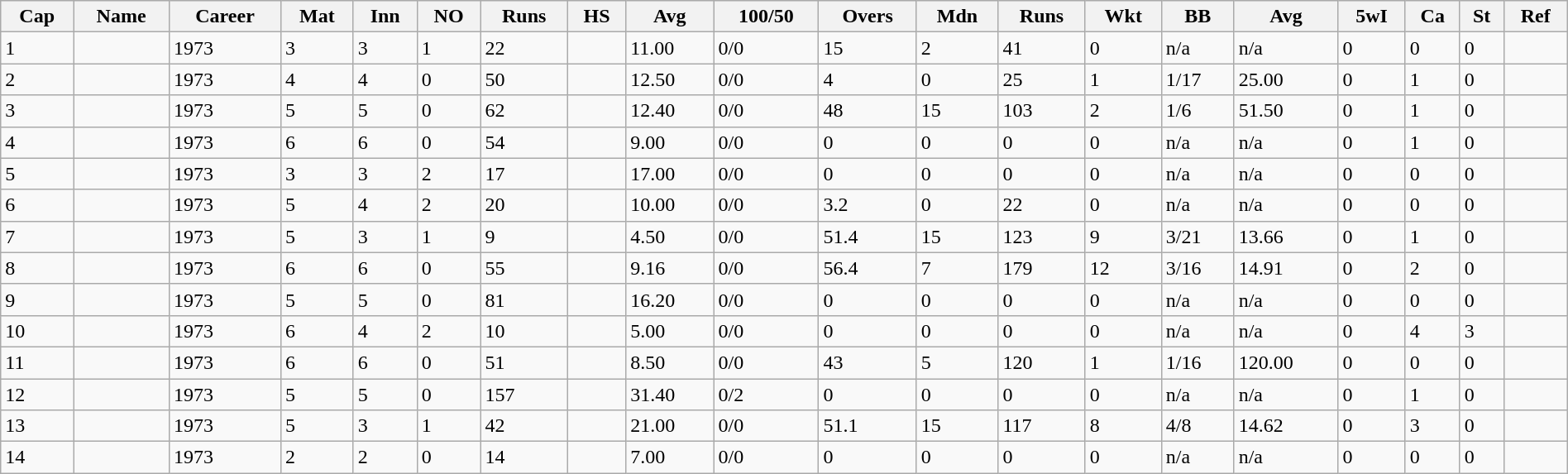<table class="wikitable sortable" width="100%">
<tr bgcolor="#efefef">
<th>Cap</th>
<th>Name</th>
<th class="unsortable">Career</th>
<th>Mat</th>
<th>Inn</th>
<th>NO</th>
<th>Runs</th>
<th>HS</th>
<th>Avg</th>
<th>100/50</th>
<th>Overs</th>
<th>Mdn</th>
<th>Runs</th>
<th>Wkt</th>
<th>BB</th>
<th>Avg</th>
<th>5wI</th>
<th>Ca</th>
<th>St</th>
<th class="unsortable">Ref</th>
</tr>
<tr>
<td>1</td>
<td></td>
<td>1973</td>
<td>3</td>
<td>3</td>
<td>1</td>
<td>22</td>
<td></td>
<td>11.00</td>
<td>0/0</td>
<td>15</td>
<td>2</td>
<td>41</td>
<td>0</td>
<td>n/a</td>
<td>n/a</td>
<td>0</td>
<td>0</td>
<td>0</td>
<td></td>
</tr>
<tr>
<td>2</td>
<td></td>
<td>1973</td>
<td>4</td>
<td>4</td>
<td>0</td>
<td>50</td>
<td></td>
<td>12.50</td>
<td>0/0</td>
<td>4</td>
<td>0</td>
<td>25</td>
<td>1</td>
<td>1/17</td>
<td>25.00</td>
<td>0</td>
<td>1</td>
<td>0</td>
<td></td>
</tr>
<tr>
<td>3</td>
<td></td>
<td>1973</td>
<td>5</td>
<td>5</td>
<td>0</td>
<td>62</td>
<td></td>
<td>12.40</td>
<td>0/0</td>
<td>48</td>
<td>15</td>
<td>103</td>
<td>2</td>
<td>1/6</td>
<td>51.50</td>
<td>0</td>
<td>1</td>
<td>0</td>
<td></td>
</tr>
<tr>
<td>4</td>
<td></td>
<td>1973</td>
<td>6</td>
<td>6</td>
<td>0</td>
<td>54</td>
<td></td>
<td>9.00</td>
<td>0/0</td>
<td>0</td>
<td>0</td>
<td>0</td>
<td>0</td>
<td>n/a</td>
<td>n/a</td>
<td>0</td>
<td>1</td>
<td>0</td>
<td></td>
</tr>
<tr>
<td>5</td>
<td></td>
<td>1973</td>
<td>3</td>
<td>3</td>
<td>2</td>
<td>17</td>
<td></td>
<td>17.00</td>
<td>0/0</td>
<td>0</td>
<td>0</td>
<td>0</td>
<td>0</td>
<td>n/a</td>
<td>n/a</td>
<td>0</td>
<td>0</td>
<td>0</td>
<td></td>
</tr>
<tr>
<td>6</td>
<td></td>
<td>1973</td>
<td>5</td>
<td>4</td>
<td>2</td>
<td>20</td>
<td></td>
<td>10.00</td>
<td>0/0</td>
<td>3.2</td>
<td>0</td>
<td>22</td>
<td>0</td>
<td>n/a</td>
<td>n/a</td>
<td>0</td>
<td>0</td>
<td>0</td>
<td></td>
</tr>
<tr>
<td>7</td>
<td></td>
<td>1973</td>
<td>5</td>
<td>3</td>
<td>1</td>
<td>9</td>
<td></td>
<td>4.50</td>
<td>0/0</td>
<td>51.4</td>
<td>15</td>
<td>123</td>
<td>9</td>
<td>3/21</td>
<td>13.66</td>
<td>0</td>
<td>1</td>
<td>0</td>
<td></td>
</tr>
<tr>
<td>8</td>
<td></td>
<td>1973</td>
<td>6</td>
<td>6</td>
<td>0</td>
<td>55</td>
<td></td>
<td>9.16</td>
<td>0/0</td>
<td>56.4</td>
<td>7</td>
<td>179</td>
<td>12</td>
<td>3/16</td>
<td>14.91</td>
<td>0</td>
<td>2</td>
<td>0</td>
<td></td>
</tr>
<tr>
<td>9</td>
<td></td>
<td>1973</td>
<td>5</td>
<td>5</td>
<td>0</td>
<td>81</td>
<td></td>
<td>16.20</td>
<td>0/0</td>
<td>0</td>
<td>0</td>
<td>0</td>
<td>0</td>
<td>n/a</td>
<td>n/a</td>
<td>0</td>
<td>0</td>
<td>0</td>
<td></td>
</tr>
<tr>
<td>10</td>
<td></td>
<td>1973</td>
<td>6</td>
<td>4</td>
<td>2</td>
<td>10</td>
<td></td>
<td>5.00</td>
<td>0/0</td>
<td>0</td>
<td>0</td>
<td>0</td>
<td>0</td>
<td>n/a</td>
<td>n/a</td>
<td>0</td>
<td>4</td>
<td>3</td>
<td></td>
</tr>
<tr>
<td>11</td>
<td></td>
<td>1973</td>
<td>6</td>
<td>6</td>
<td>0</td>
<td>51</td>
<td></td>
<td>8.50</td>
<td>0/0</td>
<td>43</td>
<td>5</td>
<td>120</td>
<td>1</td>
<td>1/16</td>
<td>120.00</td>
<td>0</td>
<td>0</td>
<td>0</td>
<td></td>
</tr>
<tr>
<td>12</td>
<td></td>
<td>1973</td>
<td>5</td>
<td>5</td>
<td>0</td>
<td>157</td>
<td></td>
<td>31.40</td>
<td>0/2</td>
<td>0</td>
<td>0</td>
<td>0</td>
<td>0</td>
<td>n/a</td>
<td>n/a</td>
<td>0</td>
<td>1</td>
<td>0</td>
<td></td>
</tr>
<tr>
<td>13</td>
<td></td>
<td>1973</td>
<td>5</td>
<td>3</td>
<td>1</td>
<td>42</td>
<td></td>
<td>21.00</td>
<td>0/0</td>
<td>51.1</td>
<td>15</td>
<td>117</td>
<td>8</td>
<td>4/8</td>
<td>14.62</td>
<td>0</td>
<td>3</td>
<td>0</td>
<td></td>
</tr>
<tr>
<td>14</td>
<td></td>
<td>1973</td>
<td>2</td>
<td>2</td>
<td>0</td>
<td>14</td>
<td></td>
<td>7.00</td>
<td>0/0</td>
<td>0</td>
<td>0</td>
<td>0</td>
<td>0</td>
<td>n/a</td>
<td>n/a</td>
<td>0</td>
<td>0</td>
<td>0</td>
<td></td>
</tr>
</table>
